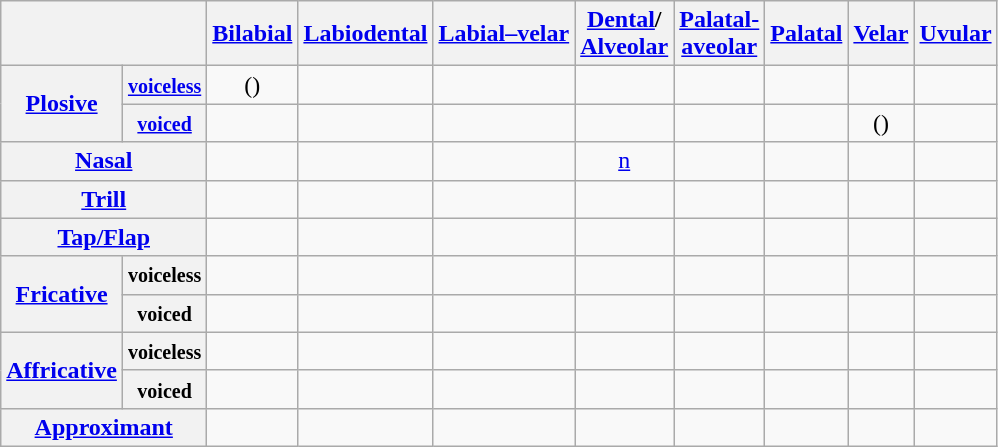<table class="wikitable" style = "text-align:center">
<tr>
<th colspan="2"></th>
<th><a href='#'>Bilabial</a></th>
<th><a href='#'>Labiodental</a></th>
<th><a href='#'>Labial–velar</a></th>
<th><a href='#'>Dental</a>/<br><a href='#'>Alveolar</a></th>
<th><a href='#'>Palatal-</a><br><a href='#'>aveolar</a></th>
<th><a href='#'>Palatal</a></th>
<th><a href='#'>Velar</a></th>
<th><a href='#'>Uvular</a></th>
</tr>
<tr>
<th rowspan="2"><a href='#'>Plosive</a></th>
<th><small><a href='#'>voiceless</a></small></th>
<td> ()</td>
<td></td>
<td></td>
<td></td>
<td></td>
<td></td>
<td></td>
<td></td>
</tr>
<tr>
<th><small><a href='#'>voiced</a></small></th>
<td></td>
<td></td>
<td></td>
<td></td>
<td></td>
<td></td>
<td> ()</td>
<td></td>
</tr>
<tr>
<th colspan="2"><a href='#'>Nasal</a></th>
<td></td>
<td></td>
<td></td>
<td><a href='#'>n</a></td>
<td></td>
<td></td>
<td></td>
<td></td>
</tr>
<tr>
<th colspan="2"><a href='#'>Trill</a></th>
<td></td>
<td></td>
<td></td>
<td></td>
<td></td>
<td></td>
<td></td>
<td></td>
</tr>
<tr>
<th colspan="2"><a href='#'>Tap/Flap</a></th>
<td></td>
<td></td>
<td></td>
<td></td>
<td></td>
<td></td>
<td></td>
<td></td>
</tr>
<tr>
<th rowspan="2"><a href='#'>Fricative</a></th>
<th><small>voiceless</small></th>
<td></td>
<td></td>
<td></td>
<td></td>
<td></td>
<td></td>
<td></td>
<td></td>
</tr>
<tr>
<th><small>voiced</small></th>
<td></td>
<td></td>
<td></td>
<td></td>
<td></td>
<td></td>
<td></td>
<td></td>
</tr>
<tr>
<th rowspan="2"><a href='#'>Affricative</a></th>
<th><small>voiceless</small></th>
<td></td>
<td></td>
<td></td>
<td></td>
<td></td>
<td></td>
<td></td>
<td></td>
</tr>
<tr>
<th><small>voiced</small></th>
<td></td>
<td></td>
<td></td>
<td></td>
<td></td>
<td></td>
<td></td>
<td></td>
</tr>
<tr>
<th colspan="2"><a href='#'>Approximant</a></th>
<td></td>
<td></td>
<td></td>
<td></td>
<td></td>
<td></td>
<td></td>
<td></td>
</tr>
</table>
